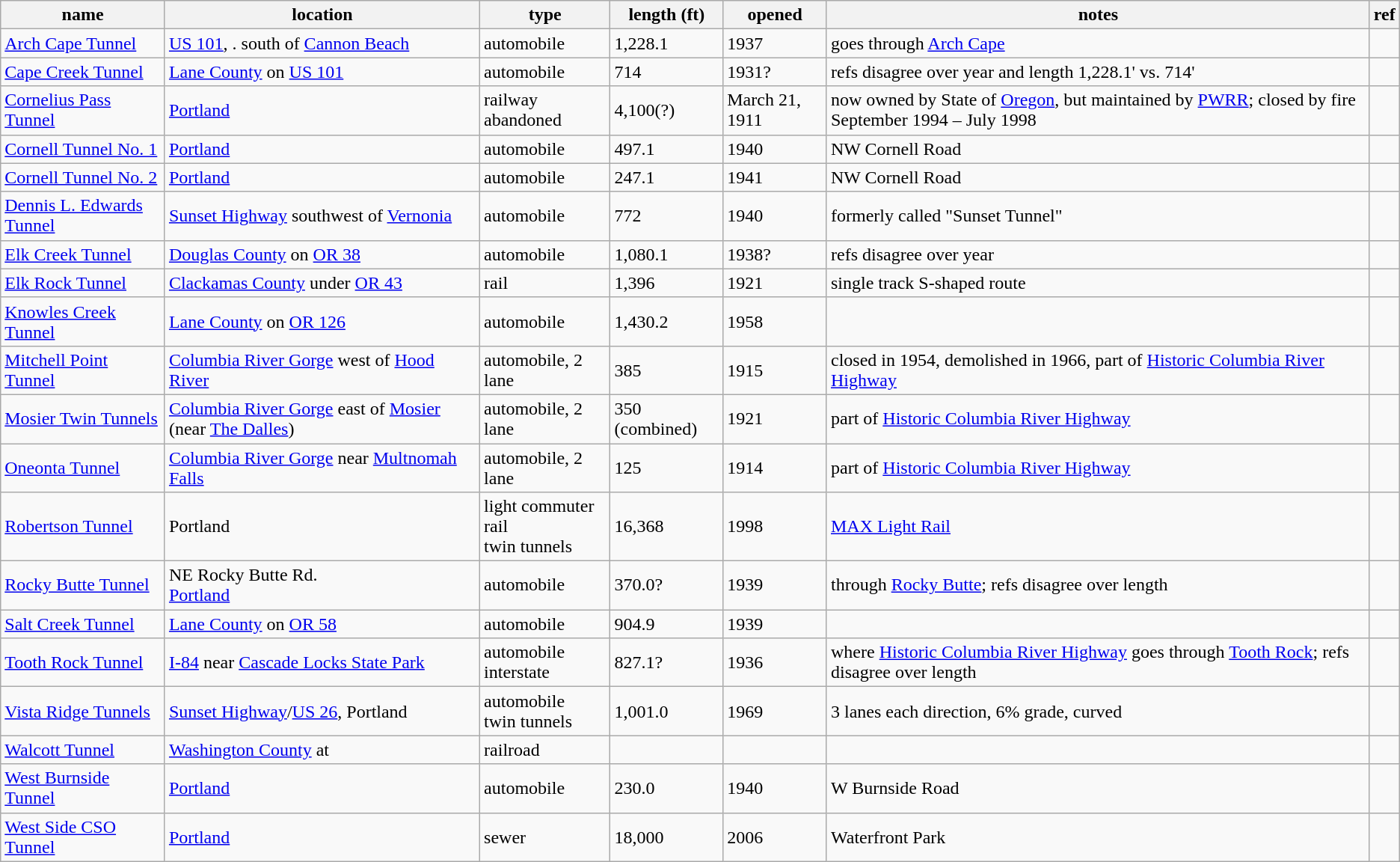<table class="wikitable sortable">
<tr>
<th>name</th>
<th>location</th>
<th>type</th>
<th>length (ft)</th>
<th>opened</th>
<th>notes</th>
<th>ref</th>
</tr>
<tr>
<td><a href='#'>Arch Cape Tunnel</a></td>
<td><a href='#'>US 101</a>, . south of <a href='#'>Cannon Beach</a></td>
<td>automobile</td>
<td>1,228.1</td>
<td>1937</td>
<td>goes through <a href='#'>Arch Cape</a></td>
<td> </td>
</tr>
<tr>
<td><a href='#'>Cape Creek Tunnel</a></td>
<td><a href='#'>Lane County</a> on <a href='#'>US 101</a></td>
<td>automobile</td>
<td>714</td>
<td>1931?</td>
<td>refs disagree over year and length 1,228.1' vs. 714'</td>
<td> </td>
</tr>
<tr>
<td><a href='#'>Cornelius Pass Tunnel</a></td>
<td><a href='#'>Portland</a></td>
<td>railway<br>abandoned</td>
<td>4,100(?)</td>
<td>March 21, 1911</td>
<td>now owned by State of <a href='#'>Oregon</a>, but maintained by <a href='#'>PWRR</a>; closed by fire September 1994 – July 1998</td>
<td>   </td>
</tr>
<tr>
<td><a href='#'>Cornell Tunnel No. 1</a></td>
<td><a href='#'>Portland</a></td>
<td>automobile</td>
<td>497.1</td>
<td>1940</td>
<td>NW Cornell Road</td>
<td> </td>
</tr>
<tr>
<td><a href='#'>Cornell Tunnel No. 2</a></td>
<td><a href='#'>Portland</a></td>
<td>automobile</td>
<td>247.1</td>
<td>1941</td>
<td>NW Cornell Road</td>
<td> </td>
</tr>
<tr>
<td><a href='#'>Dennis L. Edwards Tunnel</a></td>
<td><a href='#'>Sunset Highway</a> southwest of <a href='#'>Vernonia</a></td>
<td>automobile</td>
<td>772</td>
<td>1940</td>
<td>formerly called "Sunset Tunnel"</td>
<td>   </td>
</tr>
<tr>
<td><a href='#'>Elk Creek Tunnel</a></td>
<td><a href='#'>Douglas County</a> on <a href='#'>OR 38</a></td>
<td>automobile</td>
<td>1,080.1</td>
<td>1938?</td>
<td>refs disagree over year</td>
<td> </td>
</tr>
<tr>
<td><a href='#'>Elk Rock Tunnel</a></td>
<td><a href='#'>Clackamas County</a> under <a href='#'>OR 43</a></td>
<td>rail</td>
<td>1,396</td>
<td>1921</td>
<td>single track S-shaped route</td>
<td></td>
</tr>
<tr>
<td><a href='#'>Knowles Creek Tunnel</a></td>
<td><a href='#'>Lane County</a> on <a href='#'>OR 126</a></td>
<td>automobile</td>
<td>1,430.2</td>
<td>1958</td>
<td></td>
<td> </td>
</tr>
<tr>
<td><a href='#'>Mitchell Point Tunnel</a></td>
<td><a href='#'>Columbia River Gorge</a> west of <a href='#'>Hood River</a></td>
<td>automobile, 2 lane</td>
<td>385</td>
<td>1915</td>
<td>closed in 1954, demolished in 1966, part of <a href='#'>Historic Columbia River Highway</a></td>
<td></td>
</tr>
<tr>
<td><a href='#'>Mosier Twin Tunnels</a></td>
<td><a href='#'>Columbia River Gorge</a> east of <a href='#'>Mosier</a> (near <a href='#'>The Dalles</a>)</td>
<td>automobile, 2 lane</td>
<td>350 (combined)</td>
<td>1921</td>
<td>part of <a href='#'>Historic Columbia River Highway</a></td>
<td></td>
</tr>
<tr>
<td><a href='#'>Oneonta Tunnel</a></td>
<td><a href='#'>Columbia River Gorge</a> near <a href='#'>Multnomah Falls</a></td>
<td>automobile, 2 lane</td>
<td>125</td>
<td>1914</td>
<td>part of <a href='#'>Historic Columbia River Highway</a></td>
<td></td>
</tr>
<tr>
<td><a href='#'>Robertson Tunnel</a></td>
<td>Portland</td>
<td>light commuter rail<br>twin tunnels</td>
<td>16,368</td>
<td>1998</td>
<td><a href='#'>MAX Light Rail</a></td>
<td></td>
</tr>
<tr>
<td><a href='#'>Rocky Butte Tunnel</a></td>
<td>NE Rocky Butte Rd.<br><a href='#'>Portland</a></td>
<td>automobile</td>
<td>370.0?</td>
<td>1939</td>
<td>through <a href='#'>Rocky Butte</a>; refs disagree over length</td>
<td> </td>
</tr>
<tr>
<td><a href='#'>Salt Creek Tunnel</a></td>
<td><a href='#'>Lane County</a> on <a href='#'>OR 58</a></td>
<td>automobile</td>
<td>904.9</td>
<td>1939</td>
<td></td>
<td> </td>
</tr>
<tr>
<td><a href='#'>Tooth Rock Tunnel</a></td>
<td><a href='#'>I-84</a> near <a href='#'>Cascade Locks State Park</a></td>
<td>automobile<br>interstate</td>
<td>827.1?</td>
<td>1936</td>
<td>where <a href='#'>Historic Columbia River Highway</a> goes through <a href='#'>Tooth Rock</a>; refs disagree over length</td>
<td> </td>
</tr>
<tr>
<td><a href='#'>Vista Ridge Tunnels</a></td>
<td><a href='#'>Sunset Highway</a>/<a href='#'>US 26</a>, Portland</td>
<td>automobile<br>twin tunnels</td>
<td>1,001.0</td>
<td>1969</td>
<td>3 lanes each direction, 6% grade, curved</td>
<td></td>
</tr>
<tr>
<td><a href='#'>Walcott Tunnel</a></td>
<td><a href='#'>Washington County</a> at </td>
<td>railroad</td>
<td></td>
<td></td>
<td></td>
<td></td>
</tr>
<tr>
<td><a href='#'>West Burnside Tunnel</a></td>
<td><a href='#'>Portland</a></td>
<td>automobile</td>
<td>230.0</td>
<td>1940</td>
<td>W Burnside Road</td>
<td> </td>
</tr>
<tr>
<td><a href='#'>West Side CSO Tunnel</a></td>
<td><a href='#'>Portland</a></td>
<td>sewer</td>
<td>18,000</td>
<td>2006</td>
<td>Waterfront Park</td>
<td></td>
</tr>
</table>
